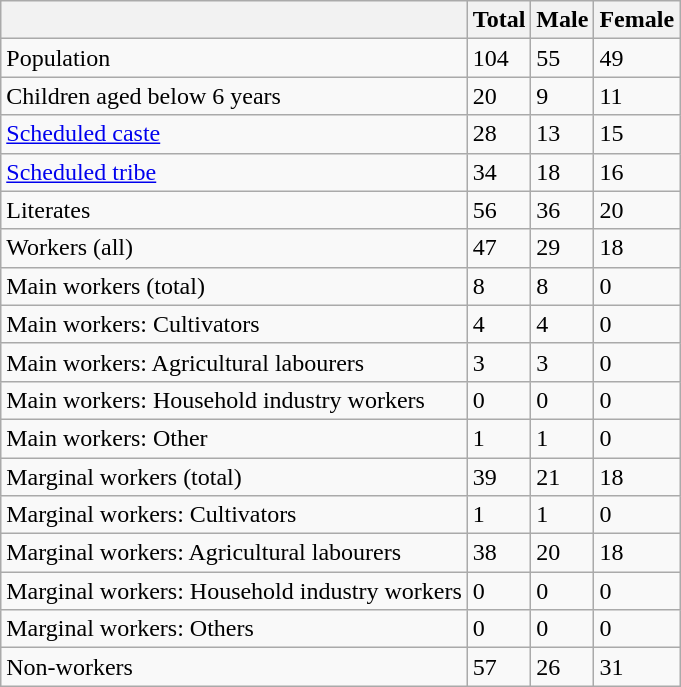<table class="wikitable sortable">
<tr>
<th></th>
<th>Total</th>
<th>Male</th>
<th>Female</th>
</tr>
<tr>
<td>Population</td>
<td>104</td>
<td>55</td>
<td>49</td>
</tr>
<tr>
<td>Children aged below 6 years</td>
<td>20</td>
<td>9</td>
<td>11</td>
</tr>
<tr>
<td><a href='#'>Scheduled caste</a></td>
<td>28</td>
<td>13</td>
<td>15</td>
</tr>
<tr>
<td><a href='#'>Scheduled tribe</a></td>
<td>34</td>
<td>18</td>
<td>16</td>
</tr>
<tr>
<td>Literates</td>
<td>56</td>
<td>36</td>
<td>20</td>
</tr>
<tr>
<td>Workers (all)</td>
<td>47</td>
<td>29</td>
<td>18</td>
</tr>
<tr>
<td>Main workers (total)</td>
<td>8</td>
<td>8</td>
<td>0</td>
</tr>
<tr>
<td>Main workers: Cultivators</td>
<td>4</td>
<td>4</td>
<td>0</td>
</tr>
<tr>
<td>Main workers: Agricultural labourers</td>
<td>3</td>
<td>3</td>
<td>0</td>
</tr>
<tr>
<td>Main workers: Household industry workers</td>
<td>0</td>
<td>0</td>
<td>0</td>
</tr>
<tr>
<td>Main workers: Other</td>
<td>1</td>
<td>1</td>
<td>0</td>
</tr>
<tr>
<td>Marginal workers (total)</td>
<td>39</td>
<td>21</td>
<td>18</td>
</tr>
<tr>
<td>Marginal workers: Cultivators</td>
<td>1</td>
<td>1</td>
<td>0</td>
</tr>
<tr>
<td>Marginal workers: Agricultural labourers</td>
<td>38</td>
<td>20</td>
<td>18</td>
</tr>
<tr>
<td>Marginal workers: Household industry workers</td>
<td>0</td>
<td>0</td>
<td>0</td>
</tr>
<tr>
<td>Marginal workers: Others</td>
<td>0</td>
<td>0</td>
<td>0</td>
</tr>
<tr>
<td>Non-workers</td>
<td>57</td>
<td>26</td>
<td>31</td>
</tr>
</table>
